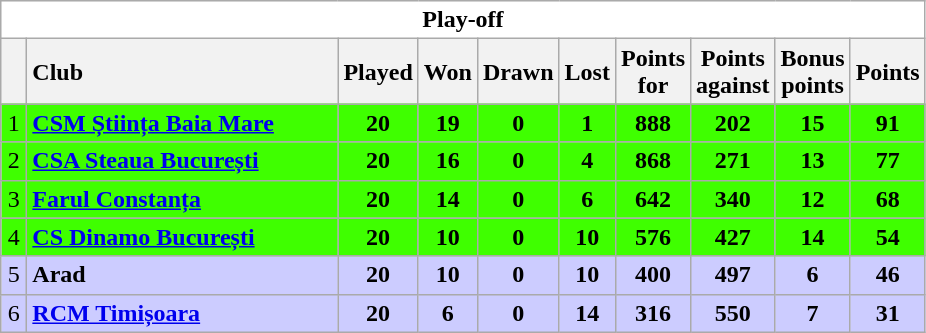<table class="wikitable" style="float:left; margin-right:15px; text-align: center;">
<tr>
<td colspan="11" bgcolor="#FFFFFF" cellpadding="0" cellspacing="0"><strong>Play-off</strong></td>
</tr>
<tr>
<th bgcolor="#efefef" width="10"></th>
<th bgcolor="#efefef" style="text-align:left" width="200">Club</th>
<th bgcolor="#efefef" width="20">Played</th>
<th bgcolor="#efefef" width="20">Won</th>
<th bgcolor="#efefef" width="20">Drawn</th>
<th bgcolor="#efefef" width="20">Lost</th>
<th bgcolor="#efefef" width="20">Points for</th>
<th bgcolor="#efefef" width="20">Points against</th>
<th bgcolor="#efefef" width="20">Bonus points</th>
<th bgcolor="#efefef" width="20">Points</th>
</tr>
<tr bgcolor=#3fff00 align=center>
<td>1</td>
<td align=left><strong><a href='#'>CSM Știința Baia Mare</a></strong></td>
<td><strong>20</strong></td>
<td><strong>19</strong></td>
<td><strong>0</strong></td>
<td><strong>1</strong></td>
<td><strong>888</strong></td>
<td><strong>202</strong></td>
<td><strong>15</strong></td>
<td><strong>91</strong></td>
</tr>
<tr bgcolor=#3fff00 align=center>
<td>2</td>
<td align=left><strong><a href='#'>CSA Steaua București</a></strong></td>
<td><strong>20</strong></td>
<td><strong>16</strong></td>
<td><strong>0</strong></td>
<td><strong>4</strong></td>
<td><strong>868</strong></td>
<td><strong>271</strong></td>
<td><strong>13</strong></td>
<td><strong>77</strong></td>
</tr>
<tr bgcolor=#3fff00 align=center>
<td>3</td>
<td align=left><strong><a href='#'>Farul Constanța</a></strong></td>
<td><strong>20</strong></td>
<td><strong>14</strong></td>
<td><strong>0</strong></td>
<td><strong>6</strong></td>
<td><strong>642</strong></td>
<td><strong>340</strong></td>
<td><strong>12</strong></td>
<td><strong>68</strong></td>
</tr>
<tr bgcolor=#3fff00 align=center>
<td>4</td>
<td align=left><strong><a href='#'>CS Dinamo București</a></strong></td>
<td><strong>20</strong></td>
<td><strong>10</strong></td>
<td><strong>0</strong></td>
<td><strong>10</strong></td>
<td><strong>576</strong></td>
<td><strong>427</strong></td>
<td><strong>14</strong></td>
<td><strong>54</strong></td>
</tr>
<tr bgcolor=#ccccff align=center>
<td>5</td>
<td align=left><strong>Arad</strong></td>
<td><strong>20</strong></td>
<td><strong>10</strong></td>
<td><strong>0</strong></td>
<td><strong>10</strong></td>
<td><strong>400</strong></td>
<td><strong>497</strong></td>
<td><strong>6</strong></td>
<td><strong>46</strong></td>
</tr>
<tr bgcolor=#ccccff align=center>
<td>6</td>
<td align=left><strong><a href='#'>RCM Timișoara</a></strong></td>
<td><strong>20</strong></td>
<td><strong>6</strong></td>
<td><strong>0</strong></td>
<td><strong>14</strong></td>
<td><strong>316</strong></td>
<td><strong>550</strong></td>
<td><strong>7</strong></td>
<td><strong>31</strong></td>
</tr>
</table>
